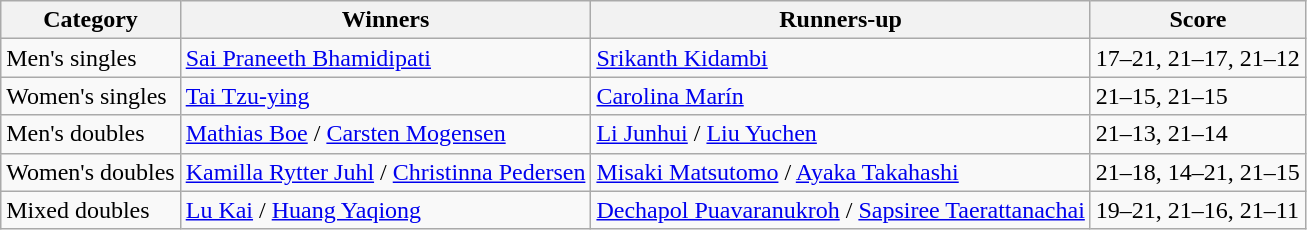<table class=wikitable style="white-space:nowrap;">
<tr>
<th>Category</th>
<th>Winners</th>
<th>Runners-up</th>
<th>Score</th>
</tr>
<tr>
<td>Men's singles</td>
<td> <a href='#'>Sai Praneeth Bhamidipati</a></td>
<td> <a href='#'>Srikanth Kidambi</a></td>
<td>17–21, 21–17, 21–12</td>
</tr>
<tr>
<td>Women's singles</td>
<td> <a href='#'>Tai Tzu-ying</a></td>
<td> <a href='#'>Carolina Marín</a></td>
<td>21–15, 21–15</td>
</tr>
<tr>
<td>Men's doubles</td>
<td> <a href='#'>Mathias Boe</a> / <a href='#'>Carsten Mogensen</a></td>
<td> <a href='#'>Li Junhui</a> / <a href='#'>Liu Yuchen</a></td>
<td>21–13, 21–14</td>
</tr>
<tr>
<td>Women's doubles</td>
<td> <a href='#'>Kamilla Rytter Juhl</a> / <a href='#'>Christinna Pedersen</a></td>
<td> <a href='#'>Misaki Matsutomo</a> / <a href='#'>Ayaka Takahashi</a></td>
<td>21–18, 14–21, 21–15</td>
</tr>
<tr>
<td>Mixed doubles</td>
<td> <a href='#'>Lu Kai</a> / <a href='#'>Huang Yaqiong</a></td>
<td> <a href='#'>Dechapol Puavaranukroh</a> / <a href='#'>Sapsiree Taerattanachai</a></td>
<td>19–21, 21–16, 21–11</td>
</tr>
</table>
